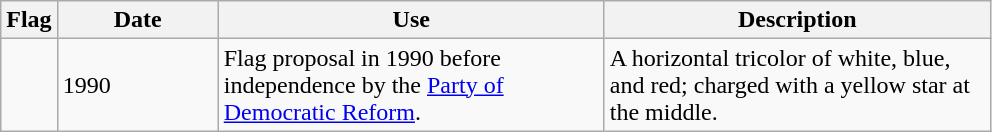<table class="wikitable">
<tr>
<th>Flag</th>
<th style="width:100px;">Date</th>
<th style="width:250px;">Use</th>
<th style="width:250px;">Description</th>
</tr>
<tr>
<td></td>
<td>1990</td>
<td>Flag proposal in 1990 before independence by the <a href='#'>Party of Democratic Reform</a>.</td>
<td>A horizontal tricolor of white, blue, and red; charged with a yellow star at the middle.</td>
</tr>
</table>
